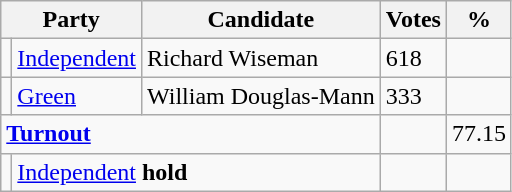<table class="wikitable">
<tr>
<th colspan="2">Party</th>
<th>Candidate</th>
<th>Votes</th>
<th>%</th>
</tr>
<tr>
<td></td>
<td><a href='#'>Independent</a></td>
<td>Richard Wiseman</td>
<td>618</td>
<td></td>
</tr>
<tr>
<td></td>
<td><a href='#'>Green</a></td>
<td>William Douglas-Mann</td>
<td>333</td>
<td></td>
</tr>
<tr>
<td colspan="3"><strong><a href='#'>Turnout</a></strong></td>
<td></td>
<td>77.15</td>
</tr>
<tr>
<td></td>
<td colspan="2"><a href='#'>Independent</a> <strong>hold</strong></td>
<td></td>
<td></td>
</tr>
</table>
